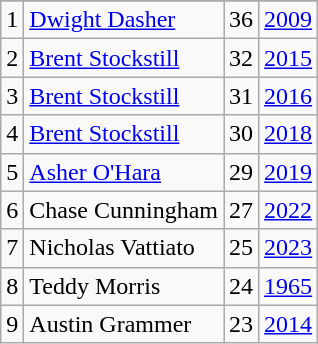<table class="wikitable">
<tr>
</tr>
<tr>
<td>1</td>
<td><a href='#'>Dwight Dasher</a></td>
<td><abbr>36</abbr></td>
<td><a href='#'>2009</a></td>
</tr>
<tr>
<td>2</td>
<td><a href='#'>Brent Stockstill</a></td>
<td><abbr>32</abbr></td>
<td><a href='#'>2015</a></td>
</tr>
<tr>
<td>3</td>
<td><a href='#'>Brent Stockstill</a></td>
<td><abbr>31</abbr></td>
<td><a href='#'>2016</a></td>
</tr>
<tr>
<td>4</td>
<td><a href='#'>Brent Stockstill</a></td>
<td><abbr>30</abbr></td>
<td><a href='#'>2018</a></td>
</tr>
<tr>
<td>5</td>
<td><a href='#'>Asher O'Hara</a></td>
<td><abbr>29</abbr></td>
<td><a href='#'>2019</a></td>
</tr>
<tr>
<td>6</td>
<td>Chase Cunningham</td>
<td><abbr>27</abbr></td>
<td><a href='#'>2022</a></td>
</tr>
<tr>
<td>7</td>
<td>Nicholas Vattiato</td>
<td><abbr>25</abbr></td>
<td><a href='#'>2023</a></td>
</tr>
<tr>
<td>8</td>
<td>Teddy Morris</td>
<td><abbr>24</abbr></td>
<td><a href='#'>1965</a></td>
</tr>
<tr>
<td>9</td>
<td>Austin Grammer</td>
<td><abbr>23</abbr></td>
<td><a href='#'>2014</a></td>
</tr>
</table>
